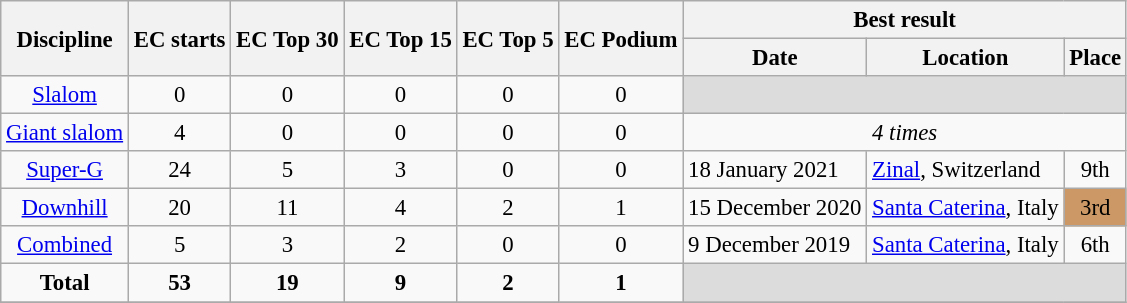<table class="wikitable" style="text-align:center; font-size:95%;">
<tr>
<th rowspan=2>Discipline</th>
<th rowspan=2>EC starts</th>
<th rowspan=2>EC Top 30</th>
<th rowspan=2>EC Top 15</th>
<th rowspan=2>EC Top 5</th>
<th rowspan=2>EC Podium</th>
<th colspan=3>Best result</th>
</tr>
<tr>
<th>Date</th>
<th>Location</th>
<th>Place</th>
</tr>
<tr>
<td align=center><a href='#'>Slalom</a></td>
<td align=center>0</td>
<td align=center>0</td>
<td align=center>0</td>
<td align=center>0</td>
<td align=center>0</td>
<td colspan=3 bgcolor=#DCDCDC></td>
</tr>
<tr>
<td align=center><a href='#'>Giant slalom</a></td>
<td align=center>4</td>
<td align=center>0</td>
<td align=center>0</td>
<td align=center>0</td>
<td align=center>0</td>
<td colspan=3> <em>4 times</em></td>
</tr>
<tr>
<td align=center><a href='#'>Super-G</a></td>
<td align=center>24</td>
<td align=center>5</td>
<td align=center>3</td>
<td align=center>0</td>
<td align=center>0</td>
<td align=left>18 January 2021</td>
<td align=left> <a href='#'>Zinal</a>, Switzerland</td>
<td>9th</td>
</tr>
<tr>
<td align=center><a href='#'>Downhill</a></td>
<td align=center>20</td>
<td align=center>11</td>
<td align=center>4</td>
<td align=center>2</td>
<td align=center>1</td>
<td align=left>15 December 2020</td>
<td align=left> <a href='#'>Santa Caterina</a>, Italy</td>
<td bgcolor="cc9966">3rd</td>
</tr>
<tr>
<td align=center><a href='#'>Combined</a></td>
<td align=center>5</td>
<td align=center>3</td>
<td align=center>2</td>
<td align=center>0</td>
<td align=center>0</td>
<td align=left>9 December 2019</td>
<td align=left> <a href='#'>Santa Caterina</a>, Italy</td>
<td>6th</td>
</tr>
<tr>
<td align=center><strong>Total</strong></td>
<td align=center><strong>53</strong></td>
<td align=center><strong>19</strong></td>
<td align=center><strong>9</strong></td>
<td align=center><strong>2</strong></td>
<td align=center><strong>1</strong></td>
<td colspan=3 bgcolor=#DCDCDC></td>
</tr>
<tr>
</tr>
</table>
